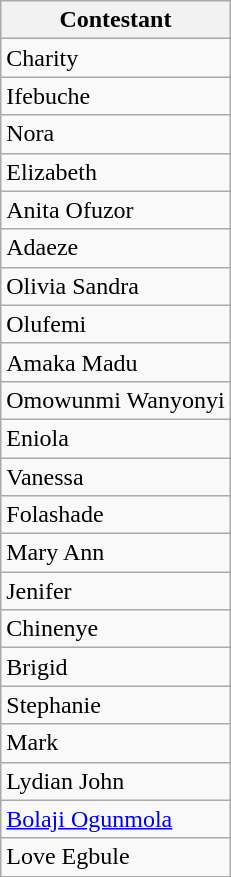<table class="wikitable">
<tr>
<th>Contestant</th>
</tr>
<tr>
<td>Charity</td>
</tr>
<tr>
<td>Ifebuche</td>
</tr>
<tr>
<td>Nora</td>
</tr>
<tr>
<td>Elizabeth</td>
</tr>
<tr>
<td>Anita Ofuzor</td>
</tr>
<tr>
<td>Adaeze</td>
</tr>
<tr>
<td>Olivia Sandra</td>
</tr>
<tr>
<td>Olufemi</td>
</tr>
<tr>
<td>Amaka Madu</td>
</tr>
<tr>
<td>Omowunmi Wanyonyi</td>
</tr>
<tr>
<td>Eniola</td>
</tr>
<tr>
<td>Vanessa</td>
</tr>
<tr>
<td>Folashade </td>
</tr>
<tr>
<td>Mary Ann</td>
</tr>
<tr>
<td>Jenifer</td>
</tr>
<tr>
<td>Chinenye</td>
</tr>
<tr>
<td>Brigid</td>
</tr>
<tr>
<td>Stephanie</td>
</tr>
<tr>
<td>Mark</td>
</tr>
<tr>
<td>Lydian John</td>
</tr>
<tr>
<td><a href='#'>Bolaji Ogunmola</a></td>
</tr>
<tr>
<td>Love Egbule</td>
</tr>
</table>
